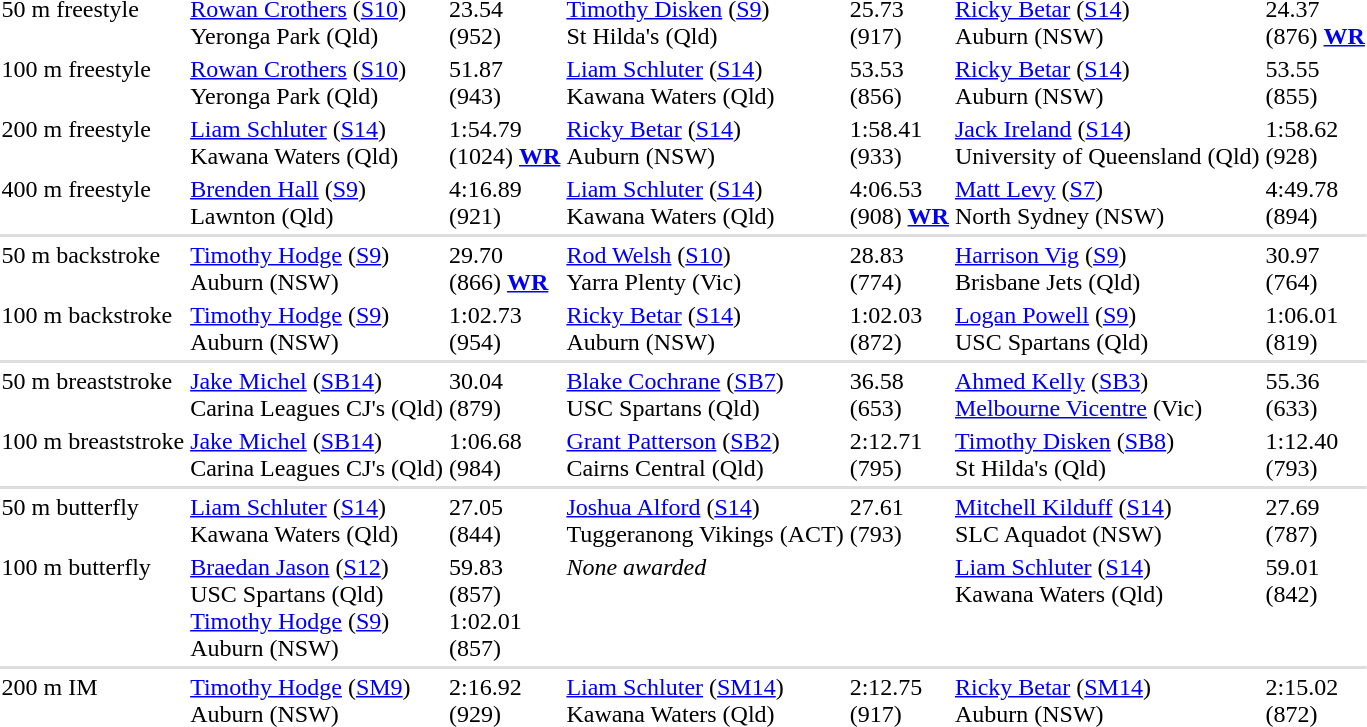<table>
<tr valign="top">
<td>50 m freestyle</td>
<td><a href='#'>Rowan Crothers</a> (<a href='#'>S10</a>)<br>Yeronga Park (Qld)</td>
<td>23.54<br>(952)</td>
<td><a href='#'>Timothy Disken</a> (<a href='#'>S9</a>)<br>St Hilda's (Qld)</td>
<td>25.73<br>(917)</td>
<td><a href='#'>Ricky Betar</a> (<a href='#'>S14</a>)<br>Auburn (NSW)</td>
<td>24.37<br>(876) <strong><a href='#'>WR</a></strong></td>
</tr>
<tr valign="top">
<td>100 m freestyle</td>
<td><a href='#'>Rowan Crothers</a> (<a href='#'>S10</a>)<br>Yeronga Park (Qld)</td>
<td>51.87<br>(943)</td>
<td><a href='#'>Liam Schluter</a> (<a href='#'>S14</a>)<br>Kawana Waters (Qld)</td>
<td>53.53<br>(856)</td>
<td><a href='#'>Ricky Betar</a> (<a href='#'>S14</a>)<br>Auburn (NSW)</td>
<td>53.55<br>(855)</td>
</tr>
<tr valign="top">
<td>200 m freestyle</td>
<td><a href='#'>Liam Schluter</a> (<a href='#'>S14</a>)<br>Kawana Waters (Qld)</td>
<td>1:54.79<br>(1024) <strong><a href='#'>WR</a></strong></td>
<td><a href='#'>Ricky Betar</a> (<a href='#'>S14</a>)<br>Auburn (NSW)</td>
<td>1:58.41<br>(933)</td>
<td><a href='#'>Jack Ireland</a> (<a href='#'>S14</a>)<br>University of Queensland (Qld)</td>
<td>1:58.62<br>(928)</td>
</tr>
<tr valign="top">
<td>400 m freestyle</td>
<td><a href='#'>Brenden Hall</a> (<a href='#'>S9</a>)<br>Lawnton (Qld)</td>
<td>4:16.89<br>(921)</td>
<td><a href='#'>Liam Schluter</a> (<a href='#'>S14</a>)<br>Kawana Waters (Qld)</td>
<td>4:06.53<br>(908) <strong><a href='#'>WR</a></strong></td>
<td><a href='#'>Matt Levy</a> (<a href='#'>S7</a>)<br>North Sydney (NSW)</td>
<td>4:49.78<br>(894)</td>
</tr>
<tr bgcolor=#DDDDDD>
<td colspan=7></td>
</tr>
<tr valign="top">
<td>50 m backstroke</td>
<td><a href='#'>Timothy Hodge</a> (<a href='#'>S9</a>)<br>Auburn (NSW)</td>
<td>29.70<br>(866) <strong><a href='#'>WR</a></strong></td>
<td><a href='#'>Rod Welsh</a> (<a href='#'>S10</a>)<br>Yarra Plenty (Vic)</td>
<td>28.83<br>(774)</td>
<td><a href='#'>Harrison Vig</a> (<a href='#'>S9</a>)<br>Brisbane Jets (Qld)</td>
<td>30.97<br>(764)</td>
</tr>
<tr valign="top">
<td>100 m backstroke</td>
<td><a href='#'>Timothy Hodge</a> (<a href='#'>S9</a>)<br>Auburn (NSW)</td>
<td>1:02.73<br>(954)</td>
<td><a href='#'>Ricky Betar</a> (<a href='#'>S14</a>)<br>Auburn (NSW)</td>
<td>1:02.03<br>(872)</td>
<td><a href='#'>Logan Powell</a> (<a href='#'>S9</a>)<br>USC Spartans (Qld)</td>
<td>1:06.01<br>(819)</td>
</tr>
<tr bgcolor=#DDDDDD>
<td colspan=7></td>
</tr>
<tr valign="top">
<td>50 m breaststroke</td>
<td><a href='#'>Jake Michel</a> (<a href='#'>SB14</a>)<br>Carina Leagues CJ's (Qld)</td>
<td>30.04<br>(879)</td>
<td><a href='#'>Blake Cochrane</a> (<a href='#'>SB7</a>)<br>USC Spartans (Qld)</td>
<td>36.58<br>(653)</td>
<td><a href='#'>Ahmed Kelly</a> (<a href='#'>SB3</a>)<br><a href='#'>Melbourne Vicentre</a> (Vic)</td>
<td>55.36<br>(633)</td>
</tr>
<tr valign="top">
<td>100 m breaststroke</td>
<td><a href='#'>Jake Michel</a> (<a href='#'>SB14</a>)<br>Carina Leagues CJ's (Qld)</td>
<td>1:06.68<br>(984)</td>
<td><a href='#'>Grant Patterson</a> (<a href='#'>SB2</a>)<br>Cairns Central (Qld)</td>
<td>2:12.71<br>(795)</td>
<td><a href='#'>Timothy Disken</a> (<a href='#'>SB8</a>)<br>St Hilda's (Qld)</td>
<td>1:12.40<br>(793)</td>
</tr>
<tr bgcolor=#DDDDDD>
<td colspan=7></td>
</tr>
<tr valign="top">
<td>50 m butterfly</td>
<td><a href='#'>Liam Schluter</a> (<a href='#'>S14</a>)<br>Kawana Waters (Qld)</td>
<td>27.05<br>(844)</td>
<td><a href='#'>Joshua Alford</a> (<a href='#'>S14</a>)<br>Tuggeranong Vikings (ACT)</td>
<td>27.61<br>(793)</td>
<td><a href='#'>Mitchell Kilduff</a> (<a href='#'>S14</a>)<br>SLC Aquadot (NSW)</td>
<td>27.69<br>(787)</td>
</tr>
<tr valign="top">
<td>100 m butterfly</td>
<td><a href='#'>Braedan Jason</a> (<a href='#'>S12</a>)<br>USC Spartans (Qld)<br><a href='#'>Timothy Hodge</a> (<a href='#'>S9</a>)<br>Auburn (NSW)</td>
<td>59.83<br>(857)<br>1:02.01<br>(857)</td>
<td colspan=2><em>None awarded</em></td>
<td><a href='#'>Liam Schluter</a> (<a href='#'>S14</a>)<br>Kawana Waters (Qld)</td>
<td>59.01<br>(842)</td>
</tr>
<tr bgcolor=#DDDDDD>
<td colspan=7></td>
</tr>
<tr valign="top">
<td>200 m IM</td>
<td><a href='#'>Timothy Hodge</a> (<a href='#'>SM9</a>)<br>Auburn (NSW)</td>
<td>2:16.92<br>(929)</td>
<td><a href='#'>Liam Schluter</a> (<a href='#'>SM14</a>)<br>Kawana Waters (Qld)</td>
<td>2:12.75<br>(917)</td>
<td><a href='#'>Ricky Betar</a> (<a href='#'>SM14</a>)<br>Auburn (NSW)</td>
<td>2:15.02<br>(872)</td>
</tr>
</table>
